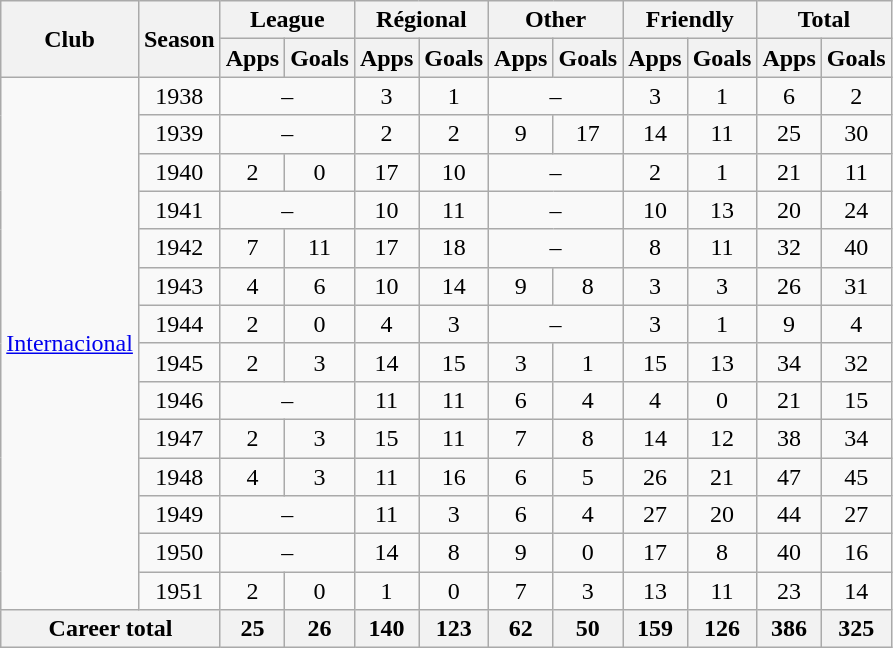<table class="wikitable" style="text-align:center">
<tr>
<th rowspan="2">Club</th>
<th rowspan="2">Season</th>
<th colspan="2">League</th>
<th colspan="2">Régional</th>
<th colspan="2">Other</th>
<th colspan="2">Friendly</th>
<th colspan="2">Total</th>
</tr>
<tr>
<th>Apps</th>
<th>Goals</th>
<th>Apps</th>
<th>Goals</th>
<th>Apps</th>
<th>Goals</th>
<th>Apps</th>
<th>Goals</th>
<th>Apps</th>
<th>Goals</th>
</tr>
<tr>
<td rowspan="14"><a href='#'>Internacional</a></td>
<td>1938</td>
<td colspan="2">–</td>
<td>3</td>
<td>1</td>
<td colspan="2">–</td>
<td>3</td>
<td>1</td>
<td>6</td>
<td>2</td>
</tr>
<tr>
<td>1939</td>
<td colspan="2">–</td>
<td>2</td>
<td>2</td>
<td>9</td>
<td>17</td>
<td>14</td>
<td>11</td>
<td>25</td>
<td>30</td>
</tr>
<tr>
<td>1940</td>
<td>2</td>
<td>0</td>
<td>17</td>
<td>10</td>
<td colspan="2">–</td>
<td>2</td>
<td>1</td>
<td>21</td>
<td>11</td>
</tr>
<tr>
<td>1941</td>
<td colspan="2">–</td>
<td>10</td>
<td>11</td>
<td colspan="2">–</td>
<td>10</td>
<td>13</td>
<td>20</td>
<td>24</td>
</tr>
<tr>
<td>1942</td>
<td>7</td>
<td>11</td>
<td>17</td>
<td>18</td>
<td colspan="2">–</td>
<td>8</td>
<td>11</td>
<td>32</td>
<td>40</td>
</tr>
<tr>
<td>1943</td>
<td>4</td>
<td>6</td>
<td>10</td>
<td>14</td>
<td>9</td>
<td>8</td>
<td>3</td>
<td>3</td>
<td>26</td>
<td>31</td>
</tr>
<tr>
<td>1944</td>
<td>2</td>
<td>0</td>
<td>4</td>
<td>3</td>
<td colspan="2">–</td>
<td>3</td>
<td>1</td>
<td>9</td>
<td>4</td>
</tr>
<tr>
<td>1945</td>
<td>2</td>
<td>3</td>
<td>14</td>
<td>15</td>
<td>3</td>
<td>1</td>
<td>15</td>
<td>13</td>
<td>34</td>
<td>32</td>
</tr>
<tr>
<td>1946</td>
<td colspan="2">–</td>
<td>11</td>
<td>11</td>
<td>6</td>
<td>4</td>
<td>4</td>
<td>0</td>
<td>21</td>
<td>15</td>
</tr>
<tr>
<td>1947</td>
<td>2</td>
<td>3</td>
<td>15</td>
<td>11</td>
<td>7</td>
<td>8</td>
<td>14</td>
<td>12</td>
<td>38</td>
<td>34</td>
</tr>
<tr>
<td>1948</td>
<td>4</td>
<td>3</td>
<td>11</td>
<td>16</td>
<td>6</td>
<td>5</td>
<td>26</td>
<td>21</td>
<td>47</td>
<td>45</td>
</tr>
<tr>
<td>1949</td>
<td colspan="2">–</td>
<td>11</td>
<td>3</td>
<td>6</td>
<td>4</td>
<td>27</td>
<td>20</td>
<td>44</td>
<td>27</td>
</tr>
<tr>
<td>1950</td>
<td colspan="2">–</td>
<td>14</td>
<td>8</td>
<td>9</td>
<td>0</td>
<td>17</td>
<td>8</td>
<td>40</td>
<td>16</td>
</tr>
<tr>
<td>1951</td>
<td>2</td>
<td>0</td>
<td>1</td>
<td>0</td>
<td>7</td>
<td>3</td>
<td>13</td>
<td>11</td>
<td>23</td>
<td>14</td>
</tr>
<tr>
<th colspan="2">Career total</th>
<th>25</th>
<th>26</th>
<th>140</th>
<th>123</th>
<th>62</th>
<th>50</th>
<th>159</th>
<th>126</th>
<th>386</th>
<th>325</th>
</tr>
</table>
